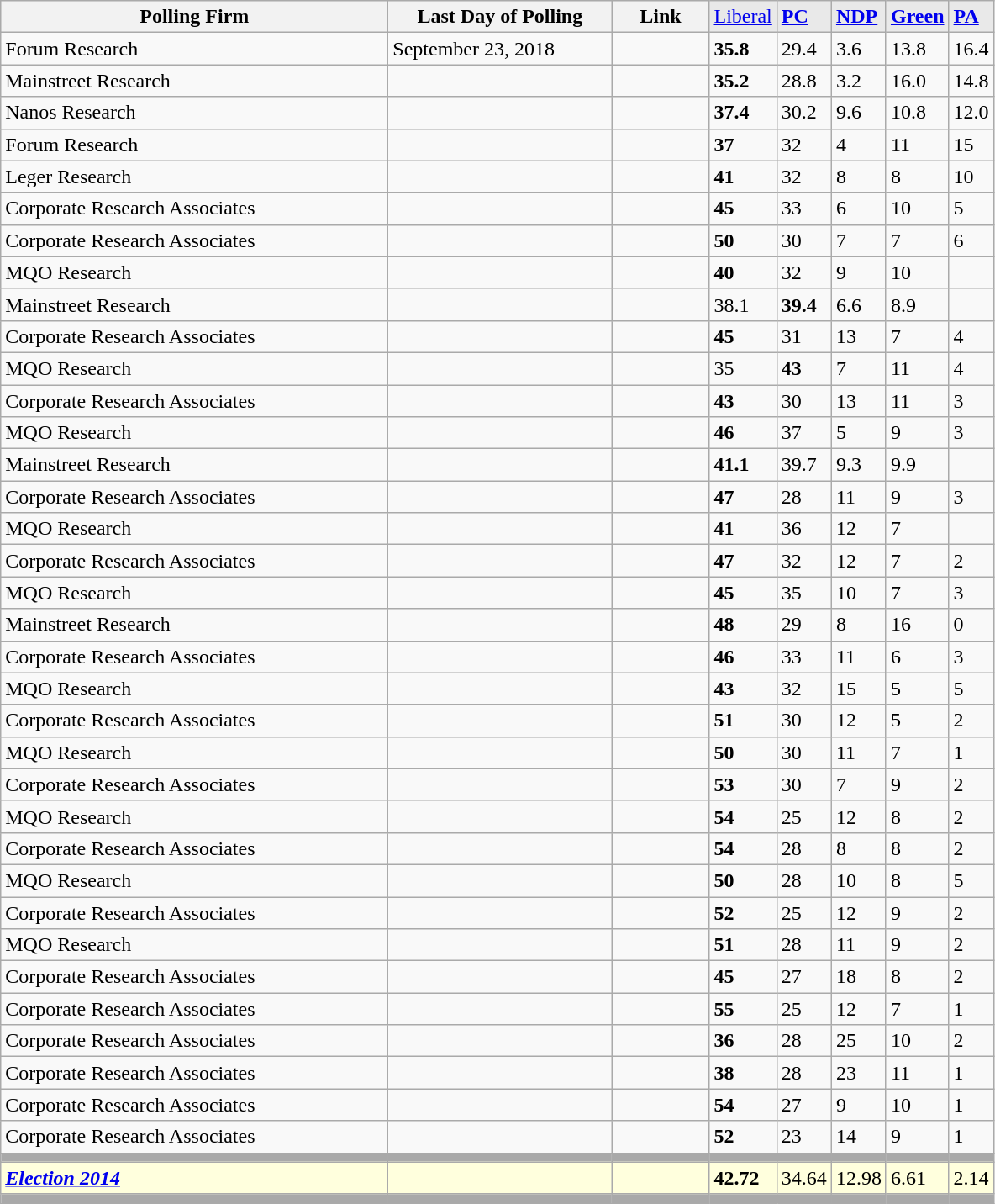<table class="wikitable sortable">
<tr style="background:#e9e9e9;">
<th style="width: 300px">Polling Firm</th>
<th style="width: 170px">Last Day of Polling</th>
<th style="width: 70px" class="unsortable">Link</th>
<td><a href='#'>Liberal</a></td>
<td><strong><a href='#'>PC</a></strong></td>
<td><strong><a href='#'>NDP</a></strong></td>
<td><strong><a href='#'>Green</a></strong></td>
<td><strong><a href='#'>PA</a></strong></td>
</tr>
<tr>
<td>Forum Research</td>
<td>September 23, 2018</td>
<td></td>
<td><strong>35.8</strong></td>
<td>29.4</td>
<td>3.6</td>
<td>13.8</td>
<td>16.4</td>
</tr>
<tr>
<td>Mainstreet Research</td>
<td></td>
<td></td>
<td><strong>35.2</strong></td>
<td>28.8</td>
<td>3.2</td>
<td>16.0</td>
<td>14.8</td>
</tr>
<tr>
<td>Nanos Research</td>
<td></td>
<td></td>
<td><strong>37.4</strong></td>
<td>30.2</td>
<td>9.6</td>
<td>10.8</td>
<td>12.0</td>
</tr>
<tr>
<td>Forum Research</td>
<td></td>
<td></td>
<td><strong>37</strong></td>
<td>32</td>
<td>4</td>
<td>11</td>
<td>15</td>
</tr>
<tr>
<td>Leger Research</td>
<td></td>
<td></td>
<td><strong>41</strong></td>
<td>32</td>
<td>8</td>
<td>8</td>
<td>10</td>
</tr>
<tr>
<td>Corporate Research Associates</td>
<td></td>
<td></td>
<td><strong>45</strong></td>
<td>33</td>
<td>6</td>
<td>10</td>
<td>5</td>
</tr>
<tr>
<td>Corporate Research Associates</td>
<td></td>
<td></td>
<td><strong>50</strong></td>
<td>30</td>
<td>7</td>
<td>7</td>
<td>6</td>
</tr>
<tr>
<td>MQO Research</td>
<td></td>
<td></td>
<td><strong>40</strong></td>
<td>32</td>
<td>9</td>
<td>10</td>
<td></td>
</tr>
<tr>
<td>Mainstreet Research</td>
<td></td>
<td></td>
<td>38.1</td>
<td><strong>39.4</strong></td>
<td>6.6</td>
<td>8.9</td>
<td></td>
</tr>
<tr>
<td>Corporate Research Associates</td>
<td></td>
<td></td>
<td><strong>45</strong></td>
<td>31</td>
<td>13</td>
<td>7</td>
<td>4</td>
</tr>
<tr>
<td>MQO Research</td>
<td></td>
<td></td>
<td>35</td>
<td><strong>43</strong></td>
<td>7</td>
<td>11</td>
<td>4</td>
</tr>
<tr>
<td>Corporate Research Associates</td>
<td></td>
<td></td>
<td><strong>43</strong></td>
<td>30</td>
<td>13</td>
<td>11</td>
<td>3</td>
</tr>
<tr>
<td>MQO Research</td>
<td></td>
<td></td>
<td><strong>46</strong></td>
<td>37</td>
<td>5</td>
<td>9</td>
<td>3</td>
</tr>
<tr>
<td>Mainstreet Research</td>
<td></td>
<td></td>
<td><strong>41.1</strong></td>
<td>39.7</td>
<td>9.3</td>
<td>9.9</td>
<td></td>
</tr>
<tr>
<td>Corporate Research Associates</td>
<td></td>
<td></td>
<td><strong>47</strong></td>
<td>28</td>
<td>11</td>
<td>9</td>
<td>3</td>
</tr>
<tr>
<td>MQO Research</td>
<td></td>
<td></td>
<td><strong>41</strong></td>
<td>36</td>
<td>12</td>
<td>7</td>
<td></td>
</tr>
<tr>
<td>Corporate Research Associates</td>
<td></td>
<td></td>
<td><strong>47</strong></td>
<td>32</td>
<td>12</td>
<td>7</td>
<td>2</td>
</tr>
<tr>
<td>MQO Research</td>
<td></td>
<td></td>
<td><strong>45</strong></td>
<td>35</td>
<td>10</td>
<td>7</td>
<td>3</td>
</tr>
<tr>
<td>Mainstreet Research</td>
<td></td>
<td></td>
<td><strong>48</strong></td>
<td>29</td>
<td>8</td>
<td>16</td>
<td>0</td>
</tr>
<tr>
<td>Corporate Research Associates</td>
<td></td>
<td></td>
<td><strong>46</strong></td>
<td>33</td>
<td>11</td>
<td>6</td>
<td>3</td>
</tr>
<tr>
<td>MQO Research</td>
<td></td>
<td></td>
<td><strong>43</strong></td>
<td>32</td>
<td>15</td>
<td>5</td>
<td>5</td>
</tr>
<tr>
<td>Corporate Research Associates</td>
<td></td>
<td></td>
<td><strong>51</strong></td>
<td>30</td>
<td>12</td>
<td>5</td>
<td>2</td>
</tr>
<tr>
<td>MQO Research</td>
<td></td>
<td></td>
<td><strong>50</strong></td>
<td>30</td>
<td>11</td>
<td>7</td>
<td>1</td>
</tr>
<tr>
<td>Corporate Research Associates</td>
<td></td>
<td> </td>
<td><strong>53</strong></td>
<td>30</td>
<td>7</td>
<td>9</td>
<td>2</td>
</tr>
<tr>
<td>MQO Research</td>
<td></td>
<td></td>
<td><strong>54</strong></td>
<td>25</td>
<td>12</td>
<td>8</td>
<td>2</td>
</tr>
<tr>
<td>Corporate Research Associates</td>
<td></td>
<td></td>
<td><strong>54</strong></td>
<td>28</td>
<td>8</td>
<td>8</td>
<td>2</td>
</tr>
<tr>
<td>MQO Research</td>
<td></td>
<td></td>
<td><strong>50</strong></td>
<td>28</td>
<td>10</td>
<td>8</td>
<td>5</td>
</tr>
<tr>
<td>Corporate Research Associates</td>
<td></td>
<td></td>
<td><strong>52</strong></td>
<td>25</td>
<td>12</td>
<td>9</td>
<td>2</td>
</tr>
<tr>
<td>MQO Research</td>
<td></td>
<td></td>
<td><strong>51</strong></td>
<td>28</td>
<td>11</td>
<td>9</td>
<td>2</td>
</tr>
<tr>
<td>Corporate Research Associates</td>
<td></td>
<td></td>
<td><strong>45</strong></td>
<td>27</td>
<td>18</td>
<td>8</td>
<td>2</td>
</tr>
<tr>
<td>Corporate Research Associates</td>
<td></td>
<td></td>
<td><strong>55</strong></td>
<td>25</td>
<td>12</td>
<td>7</td>
<td>1</td>
</tr>
<tr>
<td>Corporate Research Associates</td>
<td></td>
<td></td>
<td><strong>36</strong></td>
<td>28</td>
<td>25</td>
<td>10</td>
<td>2</td>
</tr>
<tr>
<td>Corporate Research Associates</td>
<td></td>
<td></td>
<td><strong>38</strong></td>
<td>28</td>
<td>23</td>
<td>11</td>
<td>1</td>
</tr>
<tr>
<td>Corporate Research Associates</td>
<td></td>
<td></td>
<td><strong>54</strong></td>
<td>27</td>
<td>9</td>
<td>10</td>
<td>1</td>
</tr>
<tr>
<td>Corporate Research Associates</td>
<td></td>
<td></td>
<td><strong>52</strong></td>
<td>23</td>
<td>14</td>
<td>9</td>
<td>1</td>
</tr>
<tr style="background:Darkgrey;">
<td></td>
<td></td>
<td></td>
<td></td>
<td></td>
<td></td>
<td></td>
<td></td>
</tr>
<tr>
<td bgcolor="#FFFFDD"><a href='#'><strong><em>Election 2014</em></strong></a></td>
<td bgcolor="#FFFFDD"></td>
<td bgcolor="#FFFFDD"></td>
<td bgcolor="#FFFFDD"><strong>42.72</strong></td>
<td bgcolor="#FFFFDD">34.64</td>
<td bgcolor="#FFFFDD">12.98</td>
<td bgcolor="#FFFFDD">6.61</td>
<td bgcolor="#FFFFDD">2.14</td>
</tr>
<tr style="background:Darkgrey;">
<td></td>
<td></td>
<td></td>
<td></td>
<td></td>
<td></td>
<td></td>
<td></td>
</tr>
</table>
